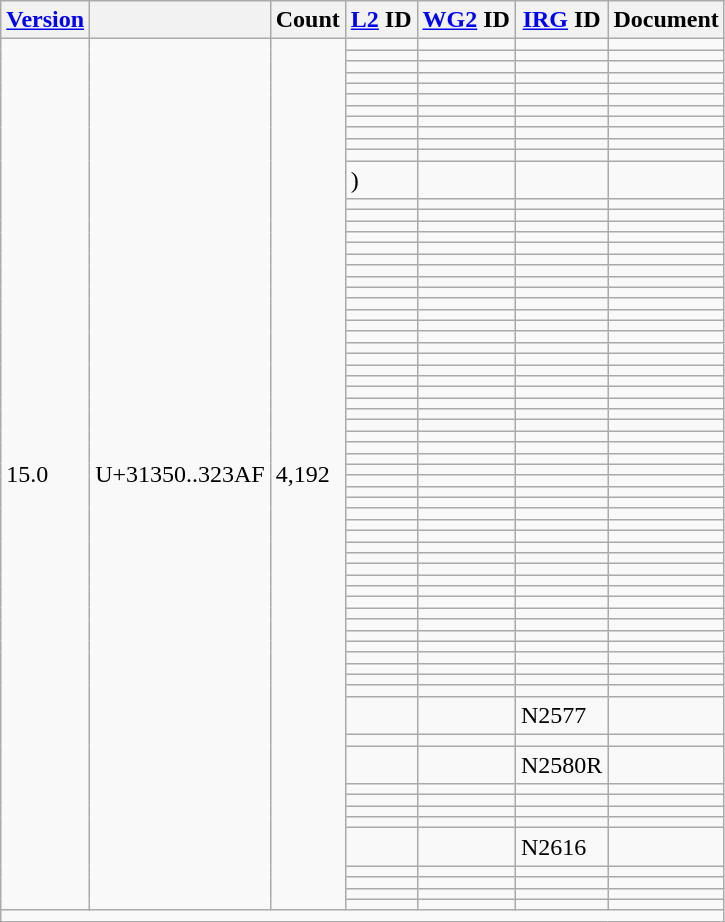<table class="wikitable collapsible sticky-header">
<tr>
<th><a href='#'>Version</a></th>
<th></th>
<th>Count</th>
<th><a href='#'>L2</a> ID</th>
<th><a href='#'>WG2</a> ID</th>
<th><a href='#'>IRG</a> ID</th>
<th>Document</th>
</tr>
<tr>
<td rowspan="69">15.0</td>
<td rowspan="69">U+31350..323AF</td>
<td rowspan="69">4,192</td>
<td></td>
<td></td>
<td></td>
<td></td>
</tr>
<tr>
<td></td>
<td></td>
<td></td>
<td></td>
</tr>
<tr>
<td></td>
<td></td>
<td></td>
<td></td>
</tr>
<tr>
<td></td>
<td></td>
<td></td>
<td></td>
</tr>
<tr>
<td></td>
<td></td>
<td></td>
<td></td>
</tr>
<tr>
<td></td>
<td></td>
<td></td>
<td></td>
</tr>
<tr>
<td></td>
<td></td>
<td></td>
<td></td>
</tr>
<tr>
<td></td>
<td></td>
<td></td>
<td></td>
</tr>
<tr>
<td></td>
<td></td>
<td></td>
<td></td>
</tr>
<tr>
<td></td>
<td></td>
<td></td>
<td></td>
</tr>
<tr>
<td></td>
<td></td>
<td></td>
<td></td>
</tr>
<tr>
<td> )</td>
<td></td>
<td></td>
<td></td>
</tr>
<tr>
<td></td>
<td></td>
<td></td>
<td></td>
</tr>
<tr>
<td></td>
<td></td>
<td></td>
<td></td>
</tr>
<tr>
<td></td>
<td></td>
<td></td>
<td></td>
</tr>
<tr>
<td></td>
<td></td>
<td></td>
<td></td>
</tr>
<tr>
<td></td>
<td></td>
<td></td>
<td></td>
</tr>
<tr>
<td></td>
<td></td>
<td></td>
<td></td>
</tr>
<tr>
<td></td>
<td></td>
<td></td>
<td></td>
</tr>
<tr>
<td></td>
<td></td>
<td></td>
<td></td>
</tr>
<tr>
<td></td>
<td></td>
<td></td>
<td></td>
</tr>
<tr>
<td></td>
<td></td>
<td></td>
<td></td>
</tr>
<tr>
<td></td>
<td></td>
<td></td>
<td></td>
</tr>
<tr>
<td></td>
<td></td>
<td></td>
<td></td>
</tr>
<tr>
<td></td>
<td></td>
<td></td>
<td></td>
</tr>
<tr>
<td></td>
<td></td>
<td></td>
<td></td>
</tr>
<tr>
<td></td>
<td></td>
<td></td>
<td></td>
</tr>
<tr>
<td></td>
<td></td>
<td></td>
<td></td>
</tr>
<tr>
<td></td>
<td></td>
<td></td>
<td></td>
</tr>
<tr>
<td></td>
<td></td>
<td></td>
<td></td>
</tr>
<tr>
<td></td>
<td></td>
<td></td>
<td></td>
</tr>
<tr>
<td></td>
<td></td>
<td></td>
<td></td>
</tr>
<tr>
<td></td>
<td></td>
<td></td>
<td></td>
</tr>
<tr>
<td></td>
<td></td>
<td></td>
<td></td>
</tr>
<tr>
<td></td>
<td></td>
<td></td>
<td></td>
</tr>
<tr>
<td></td>
<td></td>
<td></td>
<td></td>
</tr>
<tr>
<td></td>
<td></td>
<td></td>
<td></td>
</tr>
<tr>
<td></td>
<td></td>
<td></td>
<td></td>
</tr>
<tr>
<td></td>
<td></td>
<td></td>
<td></td>
</tr>
<tr>
<td></td>
<td></td>
<td></td>
<td></td>
</tr>
<tr>
<td></td>
<td></td>
<td></td>
<td></td>
</tr>
<tr>
<td></td>
<td></td>
<td></td>
<td></td>
</tr>
<tr>
<td></td>
<td></td>
<td></td>
<td></td>
</tr>
<tr>
<td></td>
<td></td>
<td></td>
<td></td>
</tr>
<tr>
<td></td>
<td></td>
<td></td>
<td></td>
</tr>
<tr>
<td></td>
<td></td>
<td></td>
<td></td>
</tr>
<tr>
<td></td>
<td></td>
<td></td>
<td></td>
</tr>
<tr>
<td></td>
<td></td>
<td></td>
<td></td>
</tr>
<tr>
<td></td>
<td></td>
<td></td>
<td></td>
</tr>
<tr>
<td></td>
<td></td>
<td></td>
<td></td>
</tr>
<tr>
<td></td>
<td></td>
<td></td>
<td></td>
</tr>
<tr>
<td></td>
<td></td>
<td></td>
<td></td>
</tr>
<tr>
<td></td>
<td></td>
<td></td>
<td></td>
</tr>
<tr>
<td></td>
<td></td>
<td></td>
<td></td>
</tr>
<tr>
<td></td>
<td></td>
<td></td>
<td></td>
</tr>
<tr>
<td></td>
<td></td>
<td></td>
<td></td>
</tr>
<tr>
<td></td>
<td></td>
<td></td>
<td></td>
</tr>
<tr>
<td></td>
<td></td>
<td>N2577</td>
<td></td>
</tr>
<tr>
<td></td>
<td></td>
<td></td>
<td></td>
</tr>
<tr>
<td></td>
<td></td>
<td>N2580R</td>
<td></td>
</tr>
<tr>
<td></td>
<td></td>
<td></td>
<td></td>
</tr>
<tr>
<td></td>
<td></td>
<td></td>
<td></td>
</tr>
<tr>
<td></td>
<td></td>
<td></td>
<td></td>
</tr>
<tr>
<td></td>
<td></td>
<td></td>
<td></td>
</tr>
<tr>
<td></td>
<td></td>
<td>N2616</td>
<td></td>
</tr>
<tr>
<td></td>
<td></td>
<td></td>
<td></td>
</tr>
<tr>
<td></td>
<td></td>
<td></td>
<td></td>
</tr>
<tr>
<td></td>
<td></td>
<td></td>
<td></td>
</tr>
<tr>
<td></td>
<td></td>
<td></td>
<td></td>
</tr>
<tr class="sortbottom">
<td colspan="7"></td>
</tr>
</table>
